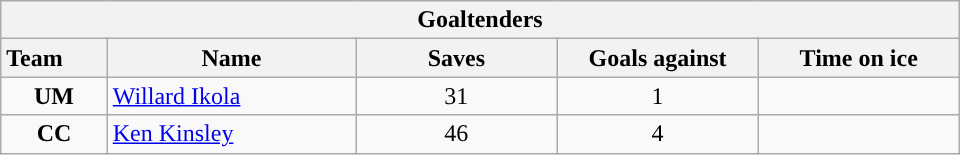<table class="wikitable" style="width:40em; text-align:right;">
<tr>
<th colspan=5>Goaltenders</th>
</tr>
<tr>
<th style="width:4em; text-align:left;">Team</th>
<th style="width:10em;">Name</th>
<th style="width:8em;">Saves</th>
<th style="width:8em;">Goals against</th>
<th style="width:8em;">Time on ice</th>
</tr>
<tr>
<td align=center><strong>UM</strong></td>
<td style="text-align:left;"><a href='#'>Willard Ikola</a></td>
<td align=center>31</td>
<td align=center>1</td>
<td align=center></td>
</tr>
<tr>
<td align=center><strong>CC</strong></td>
<td style="text-align:left;"><a href='#'>Ken Kinsley</a></td>
<td align=center>46</td>
<td align=center>4</td>
<td align=center></td>
</tr>
</table>
